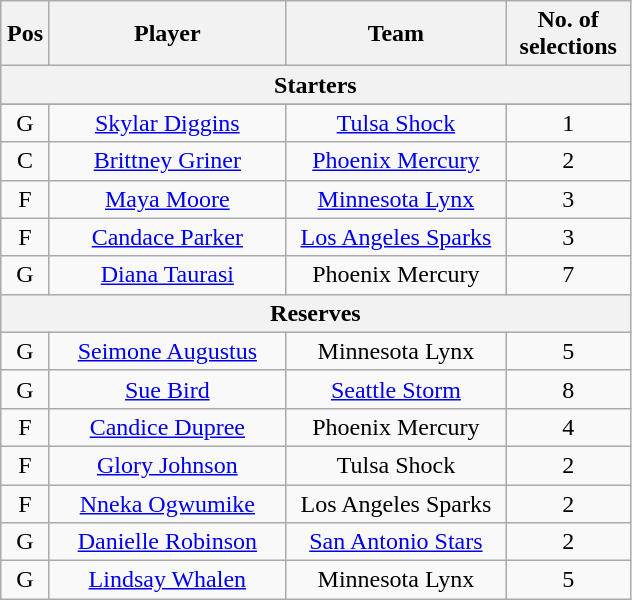<table class="wikitable sortable" style="text-align:center">
<tr>
<th scope="col" width="25px">Pos</th>
<th scope="col" width="150px">Player</th>
<th scope="col" width="140px">Team</th>
<th scope="col" width="75px">No. of selections</th>
</tr>
<tr>
<th scope="col" colspan=5>Starters</th>
</tr>
<tr>
</tr>
<tr>
<td>G</td>
<td><a href='#'>Skylar Diggins</a></td>
<td><a href='#'>Tulsa Shock</a></td>
<td>1</td>
</tr>
<tr>
<td>C</td>
<td><a href='#'>Brittney Griner</a></td>
<td><a href='#'>Phoenix Mercury</a></td>
<td>2</td>
</tr>
<tr>
<td>F</td>
<td><a href='#'>Maya Moore</a></td>
<td><a href='#'>Minnesota Lynx</a></td>
<td>3</td>
</tr>
<tr>
<td>F</td>
<td><a href='#'>Candace Parker</a></td>
<td><a href='#'>Los Angeles Sparks</a></td>
<td>3</td>
</tr>
<tr>
<td>G</td>
<td><a href='#'>Diana Taurasi</a></td>
<td>Phoenix Mercury</td>
<td>7</td>
</tr>
<tr>
<th scope="col" colspan=5>Reserves</th>
</tr>
<tr>
<td>G</td>
<td><a href='#'>Seimone Augustus</a></td>
<td>Minnesota Lynx</td>
<td>5</td>
</tr>
<tr>
<td>G</td>
<td><a href='#'>Sue Bird</a></td>
<td><a href='#'>Seattle Storm</a></td>
<td>8</td>
</tr>
<tr>
<td>F</td>
<td><a href='#'>Candice Dupree</a></td>
<td>Phoenix Mercury</td>
<td>4</td>
</tr>
<tr>
<td>F</td>
<td><a href='#'>Glory Johnson</a></td>
<td>Tulsa Shock</td>
<td>2</td>
</tr>
<tr>
<td>F</td>
<td><a href='#'>Nneka Ogwumike</a></td>
<td>Los Angeles Sparks</td>
<td>2</td>
</tr>
<tr>
<td>G</td>
<td><a href='#'>Danielle Robinson</a></td>
<td><a href='#'>San Antonio Stars</a></td>
<td>2</td>
</tr>
<tr>
<td>G</td>
<td><a href='#'>Lindsay Whalen</a></td>
<td>Minnesota Lynx</td>
<td>5</td>
</tr>
</table>
